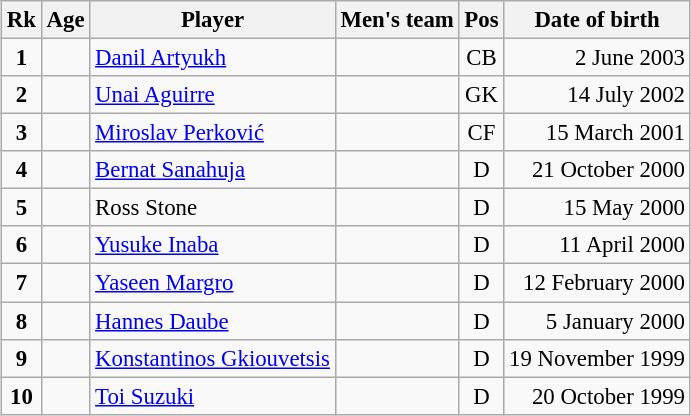<table class="wikitable sortable" style="text-align: left; font-size: 95%; margin-left: 1em;">
<tr>
<th>Rk</th>
<th>Age</th>
<th>Player</th>
<th>Men's team</th>
<th>Pos</th>
<th>Date of birth</th>
</tr>
<tr>
<td style="text-align: center;"><strong>1</strong></td>
<td></td>
<td data-sort-value="Artyukh, Danil"><a href='#'>Danil Artyukh</a></td>
<td></td>
<td style="text-align: center;">CB</td>
<td style="text-align: right;">2 June 2003</td>
</tr>
<tr>
<td style="text-align: center;"><strong>2</strong></td>
<td></td>
<td data-sort-value="Aguirre, Unai"><a href='#'>Unai Aguirre</a></td>
<td></td>
<td style="text-align: center;">GK</td>
<td style="text-align: right;">14 July 2002</td>
</tr>
<tr>
<td style="text-align: center;"><strong>3</strong></td>
<td></td>
<td data-sort-value="Perković, Miroslav"><a href='#'>Miroslav Perković</a></td>
<td></td>
<td style="text-align: center;">CF</td>
<td style="text-align: right;">15 March 2001</td>
</tr>
<tr>
<td style="text-align: center;"><strong>4</strong></td>
<td></td>
<td data-sort-value="Sanahuja, Bernat"><a href='#'>Bernat Sanahuja</a></td>
<td></td>
<td style="text-align: center;">D</td>
<td style="text-align: right;">21 October 2000</td>
</tr>
<tr>
<td style="text-align: center;"><strong>5</strong></td>
<td></td>
<td data-sort-value="Stone, Ross">Ross Stone</td>
<td></td>
<td style="text-align: center;">D</td>
<td style="text-align: right;">15 May 2000</td>
</tr>
<tr>
<td style="text-align: center;"><strong>6</strong></td>
<td></td>
<td data-sort-value="Inaba, Yusuke"><a href='#'>Yusuke Inaba</a></td>
<td></td>
<td style="text-align: center;">D</td>
<td style="text-align: right;">11 April 2000</td>
</tr>
<tr>
<td style="text-align: center;"><strong>7</strong></td>
<td></td>
<td data-sort-value="Margro, Yaseen"><a href='#'>Yaseen Margro</a></td>
<td></td>
<td style="text-align: center;">D</td>
<td style="text-align: right;">12 February 2000</td>
</tr>
<tr>
<td style="text-align: center;"><strong>8</strong></td>
<td></td>
<td data-sort-value="Daube, Hannes"><a href='#'>Hannes Daube</a></td>
<td></td>
<td style="text-align: center;">D</td>
<td style="text-align: right;">5 January 2000</td>
</tr>
<tr>
<td style="text-align: center;"><strong>9</strong></td>
<td></td>
<td data-sort-value="Gkiouvetsis, Konstantinos"><a href='#'>Konstantinos Gkiouvetsis</a></td>
<td></td>
<td style="text-align: center;">D</td>
<td style="text-align: right;">19 November 1999</td>
</tr>
<tr>
<td style="text-align: center;"><strong>10</strong></td>
<td></td>
<td data-sort-value="Suzuki, Toi"><a href='#'>Toi Suzuki</a></td>
<td></td>
<td style="text-align: center;">D</td>
<td style="text-align: right;">20 October 1999</td>
</tr>
</table>
